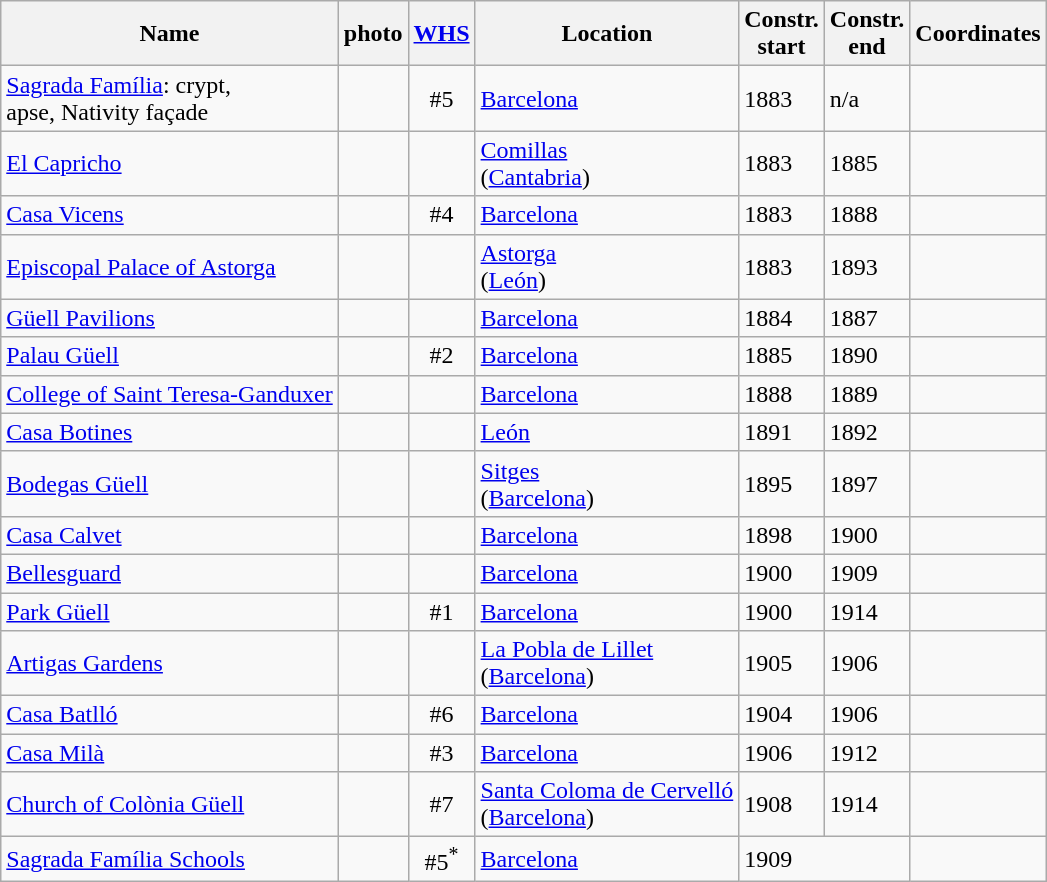<table class="wikitable sortable">
<tr>
<th>Name</th>
<th>photo</th>
<th><a href='#'>WHS</a></th>
<th>Location</th>
<th>Constr.<br>start</th>
<th>Constr.<br>end</th>
<th>Coordinates</th>
</tr>
<tr>
<td><a href='#'>Sagrada Família</a>: crypt,<br>apse, Nativity façade</td>
<td></td>
<td style="text-align: center;">#5</td>
<td><a href='#'>Barcelona</a></td>
<td>1883</td>
<td>n/a</td>
<td align=right></td>
</tr>
<tr>
<td><a href='#'>El Capricho</a></td>
<td></td>
<td></td>
<td><a href='#'>Comillas</a><br>(<a href='#'>Cantabria</a>)</td>
<td>1883</td>
<td>1885</td>
<td align=right></td>
</tr>
<tr>
<td><a href='#'>Casa Vicens</a></td>
<td></td>
<td style="text-align: center;">#4</td>
<td><a href='#'>Barcelona</a></td>
<td>1883</td>
<td>1888</td>
<td align=right></td>
</tr>
<tr>
<td><a href='#'>Episcopal Palace of Astorga</a></td>
<td></td>
<td></td>
<td><a href='#'>Astorga</a><br>(<a href='#'>León</a>)</td>
<td>1883</td>
<td>1893</td>
<td align=right></td>
</tr>
<tr>
<td><a href='#'>Güell Pavilions</a></td>
<td></td>
<td></td>
<td><a href='#'>Barcelona</a></td>
<td>1884</td>
<td>1887</td>
<td align=right></td>
</tr>
<tr>
<td><a href='#'>Palau Güell</a></td>
<td></td>
<td style="text-align: center;">#2</td>
<td><a href='#'>Barcelona</a></td>
<td>1885</td>
<td>1890</td>
<td align=right></td>
</tr>
<tr>
<td><a href='#'>College of Saint Teresa-Ganduxer</a></td>
<td></td>
<td></td>
<td><a href='#'>Barcelona</a></td>
<td>1888</td>
<td>1889</td>
<td align=right></td>
</tr>
<tr>
<td><a href='#'>Casa Botines</a></td>
<td></td>
<td></td>
<td><a href='#'>León</a></td>
<td>1891</td>
<td>1892</td>
<td align=right></td>
</tr>
<tr>
<td><a href='#'>Bodegas Güell</a></td>
<td></td>
<td></td>
<td><a href='#'>Sitges</a><br>(<a href='#'>Barcelona</a>)</td>
<td>1895</td>
<td>1897</td>
<td align=right></td>
</tr>
<tr>
<td><a href='#'>Casa Calvet</a></td>
<td></td>
<td></td>
<td><a href='#'>Barcelona</a></td>
<td>1898</td>
<td>1900</td>
<td align=right></td>
</tr>
<tr>
<td><a href='#'>Bellesguard</a></td>
<td></td>
<td></td>
<td><a href='#'>Barcelona</a></td>
<td>1900</td>
<td>1909</td>
<td align=right></td>
</tr>
<tr>
<td><a href='#'>Park Güell</a></td>
<td></td>
<td style="text-align: center;">#1</td>
<td><a href='#'>Barcelona</a></td>
<td>1900</td>
<td>1914</td>
<td align=right></td>
</tr>
<tr>
<td><a href='#'>Artigas Gardens</a></td>
<td></td>
<td></td>
<td><a href='#'>La Pobla de Lillet</a><br>(<a href='#'>Barcelona</a>)</td>
<td>1905</td>
<td>1906</td>
<td align=right></td>
</tr>
<tr>
<td><a href='#'>Casa Batlló</a></td>
<td></td>
<td style="text-align: center;">#6</td>
<td><a href='#'>Barcelona</a></td>
<td>1904</td>
<td>1906</td>
<td align=right></td>
</tr>
<tr>
<td><a href='#'>Casa Milà</a></td>
<td></td>
<td style="text-align: center;">#3</td>
<td><a href='#'>Barcelona</a></td>
<td>1906</td>
<td>1912</td>
<td align=right></td>
</tr>
<tr>
<td><a href='#'>Church of Colònia Güell</a></td>
<td></td>
<td style="text-align: center;">#7</td>
<td><a href='#'>Santa Coloma de Cervelló</a><br>(<a href='#'>Barcelona</a>)</td>
<td>1908</td>
<td>1914</td>
<td align=right></td>
</tr>
<tr>
<td><a href='#'>Sagrada Família Schools</a></td>
<td></td>
<td style="text-align: center;">#5<sup>*</sup></td>
<td><a href='#'>Barcelona</a></td>
<td colspan="2">1909</td>
<td align=right></td>
</tr>
</table>
